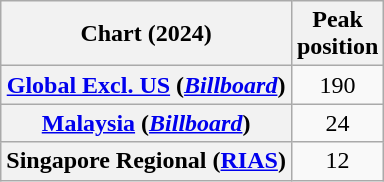<table class="wikitable sortable plainrowheaders" style="text-align:center">
<tr>
<th scope="col">Chart (2024)</th>
<th scope="col">Peak<br>position</th>
</tr>
<tr>
<th scope="row"><a href='#'>Global Excl. US</a> (<em><a href='#'>Billboard</a></em>)</th>
<td>190</td>
</tr>
<tr>
<th scope="row"><a href='#'>Malaysia</a> (<em><a href='#'>Billboard</a></em>)</th>
<td>24</td>
</tr>
<tr>
<th scope="row">Singapore Regional (<a href='#'>RIAS</a>)</th>
<td>12</td>
</tr>
</table>
